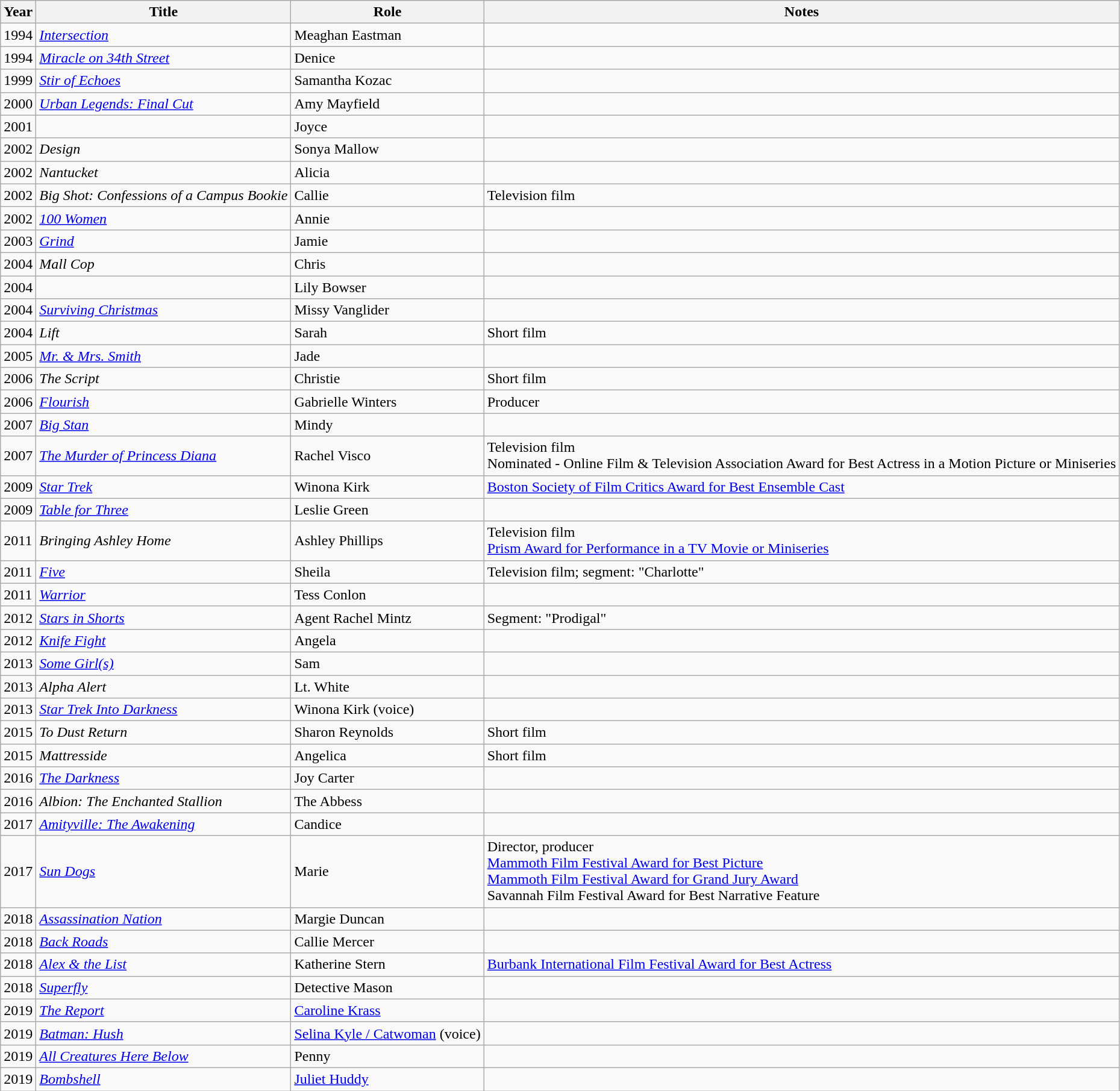<table class="wikitable sortable">
<tr>
<th>Year</th>
<th>Title</th>
<th>Role</th>
<th class="unsortable">Notes</th>
</tr>
<tr>
<td>1994</td>
<td><em><a href='#'>Intersection</a></em></td>
<td>Meaghan Eastman</td>
<td></td>
</tr>
<tr>
<td>1994</td>
<td><em><a href='#'>Miracle on 34th Street</a></em></td>
<td>Denice</td>
<td></td>
</tr>
<tr>
<td>1999</td>
<td><em><a href='#'>Stir of Echoes</a></em></td>
<td>Samantha Kozac</td>
<td></td>
</tr>
<tr>
<td>2000</td>
<td><em><a href='#'>Urban Legends: Final Cut</a></em></td>
<td>Amy Mayfield</td>
<td></td>
</tr>
<tr>
<td>2001</td>
<td><em></em></td>
<td>Joyce</td>
<td></td>
</tr>
<tr>
<td>2002</td>
<td><em>Design</em></td>
<td>Sonya Mallow</td>
<td></td>
</tr>
<tr>
<td>2002</td>
<td><em>Nantucket</em></td>
<td>Alicia</td>
<td></td>
</tr>
<tr>
<td>2002</td>
<td><em>Big Shot: Confessions of a Campus Bookie</em></td>
<td>Callie</td>
<td>Television film</td>
</tr>
<tr>
<td>2002</td>
<td><em><a href='#'>100 Women</a></em></td>
<td>Annie</td>
<td></td>
</tr>
<tr>
<td>2003</td>
<td><em><a href='#'>Grind</a></em></td>
<td>Jamie</td>
<td></td>
</tr>
<tr>
<td>2004</td>
<td><em>Mall Cop</em></td>
<td>Chris</td>
<td></td>
</tr>
<tr>
<td>2004</td>
<td><em></em></td>
<td>Lily Bowser</td>
<td></td>
</tr>
<tr>
<td>2004</td>
<td><em><a href='#'>Surviving Christmas</a></em></td>
<td>Missy Vanglider</td>
<td></td>
</tr>
<tr>
<td>2004</td>
<td><em>Lift</em></td>
<td>Sarah</td>
<td>Short film</td>
</tr>
<tr>
<td>2005</td>
<td><em><a href='#'>Mr. & Mrs. Smith</a></em></td>
<td>Jade</td>
<td></td>
</tr>
<tr>
<td>2006</td>
<td><em>The Script</em></td>
<td>Christie</td>
<td>Short film</td>
</tr>
<tr>
<td>2006</td>
<td><em><a href='#'>Flourish</a></em></td>
<td>Gabrielle Winters</td>
<td>Producer</td>
</tr>
<tr>
<td>2007</td>
<td><em><a href='#'>Big Stan</a></em></td>
<td>Mindy</td>
<td></td>
</tr>
<tr>
<td>2007</td>
<td><em><a href='#'>The Murder of Princess Diana</a></em></td>
<td>Rachel Visco</td>
<td>Television film<br>Nominated - Online Film & Television Association Award for Best Actress in a Motion Picture or Miniseries</td>
</tr>
<tr>
<td>2009</td>
<td><em><a href='#'>Star Trek</a></em></td>
<td>Winona Kirk</td>
<td><a href='#'>Boston Society of Film Critics Award for Best Ensemble Cast</a></td>
</tr>
<tr>
<td>2009</td>
<td><em><a href='#'>Table for Three</a></em></td>
<td>Leslie Green</td>
<td></td>
</tr>
<tr>
<td>2011</td>
<td><em>Bringing Ashley Home</em></td>
<td>Ashley Phillips</td>
<td>Television film<br><a href='#'>Prism Award for Performance in a TV Movie or Miniseries</a></td>
</tr>
<tr>
<td>2011</td>
<td><em><a href='#'>Five</a></em></td>
<td>Sheila</td>
<td>Television film; segment: "Charlotte"</td>
</tr>
<tr>
<td>2011</td>
<td><em><a href='#'>Warrior</a></em></td>
<td>Tess Conlon</td>
<td></td>
</tr>
<tr>
<td>2012</td>
<td><em><a href='#'>Stars in Shorts</a></em></td>
<td>Agent Rachel Mintz</td>
<td>Segment: "Prodigal"</td>
</tr>
<tr>
<td>2012</td>
<td><em><a href='#'>Knife Fight</a></em></td>
<td>Angela</td>
<td></td>
</tr>
<tr>
<td>2013</td>
<td><em><a href='#'>Some Girl(s)</a></em></td>
<td>Sam</td>
<td></td>
</tr>
<tr>
<td>2013</td>
<td><em>Alpha Alert</em></td>
<td>Lt. White</td>
<td></td>
</tr>
<tr>
<td>2013</td>
<td><em><a href='#'>Star Trek Into Darkness</a></em></td>
<td>Winona Kirk (voice)</td>
<td></td>
</tr>
<tr>
<td>2015</td>
<td><em>To Dust Return</em></td>
<td>Sharon Reynolds</td>
<td>Short film</td>
</tr>
<tr>
<td>2015</td>
<td><em>Mattresside</em></td>
<td>Angelica</td>
<td>Short film</td>
</tr>
<tr>
<td>2016</td>
<td><em><a href='#'>The Darkness</a></em></td>
<td>Joy Carter</td>
<td></td>
</tr>
<tr>
<td>2016</td>
<td><em>Albion: The Enchanted Stallion</em></td>
<td>The Abbess</td>
<td></td>
</tr>
<tr>
<td>2017</td>
<td><em><a href='#'>Amityville: The Awakening</a></em></td>
<td>Candice</td>
<td></td>
</tr>
<tr>
<td>2017</td>
<td><em><a href='#'>Sun Dogs</a></em></td>
<td>Marie</td>
<td>Director, producer<br><a href='#'>Mammoth Film Festival Award for Best Picture</a><br><a href='#'>Mammoth Film Festival Award for Grand Jury Award</a><br>Savannah Film Festival Award for Best Narrative Feature</td>
</tr>
<tr>
<td>2018</td>
<td><em><a href='#'>Assassination Nation</a></em></td>
<td>Margie Duncan</td>
<td></td>
</tr>
<tr>
<td>2018</td>
<td><em><a href='#'>Back Roads</a></em></td>
<td>Callie Mercer</td>
<td></td>
</tr>
<tr>
<td>2018</td>
<td><em><a href='#'>Alex & the List</a></em></td>
<td>Katherine Stern</td>
<td><a href='#'>Burbank International Film Festival Award for Best Actress</a></td>
</tr>
<tr>
<td>2018</td>
<td><em><a href='#'>Superfly</a></em></td>
<td>Detective Mason</td>
<td></td>
</tr>
<tr>
<td>2019</td>
<td><em><a href='#'>The Report</a></em></td>
<td><a href='#'>Caroline Krass</a></td>
<td></td>
</tr>
<tr>
<td>2019</td>
<td><em><a href='#'>Batman: Hush</a></em></td>
<td><a href='#'>Selina Kyle / Catwoman</a> (voice)</td>
<td></td>
</tr>
<tr>
<td>2019</td>
<td><em><a href='#'>All Creatures Here Below</a></em></td>
<td>Penny</td>
<td></td>
</tr>
<tr>
<td>2019</td>
<td><em><a href='#'>Bombshell</a></em></td>
<td><a href='#'>Juliet Huddy</a></td>
<td></td>
</tr>
</table>
